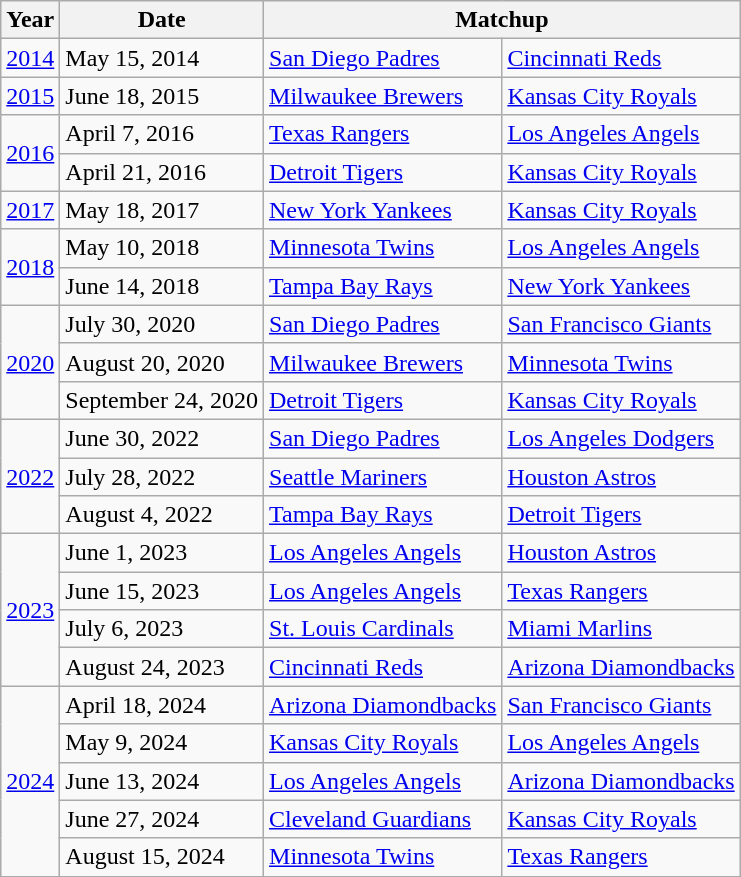<table class="wikitable">
<tr>
<th>Year</th>
<th>Date</th>
<th colspan="2">Matchup</th>
</tr>
<tr>
<td><a href='#'>2014</a></td>
<td>May 15, 2014</td>
<td><a href='#'>San Diego Padres</a></td>
<td><a href='#'>Cincinnati Reds</a></td>
</tr>
<tr>
<td><a href='#'>2015</a></td>
<td>June 18, 2015</td>
<td><a href='#'>Milwaukee Brewers</a></td>
<td><a href='#'>Kansas City Royals</a></td>
</tr>
<tr>
<td rowspan=2><a href='#'>2016</a></td>
<td>April 7, 2016</td>
<td><a href='#'>Texas Rangers</a></td>
<td><a href='#'>Los Angeles Angels</a></td>
</tr>
<tr>
<td>April 21, 2016</td>
<td><a href='#'>Detroit Tigers</a></td>
<td><a href='#'>Kansas City Royals</a></td>
</tr>
<tr>
<td><a href='#'>2017</a></td>
<td>May 18, 2017</td>
<td><a href='#'>New York Yankees</a></td>
<td><a href='#'>Kansas City Royals</a></td>
</tr>
<tr>
<td rowspan=2><a href='#'>2018</a></td>
<td>May 10, 2018</td>
<td><a href='#'>Minnesota Twins</a></td>
<td><a href='#'>Los Angeles Angels</a></td>
</tr>
<tr>
<td>June 14, 2018</td>
<td><a href='#'>Tampa Bay Rays</a></td>
<td><a href='#'>New York Yankees</a></td>
</tr>
<tr>
<td rowspan=3><a href='#'>2020</a></td>
<td>July 30, 2020</td>
<td><a href='#'>San Diego Padres</a></td>
<td><a href='#'>San Francisco Giants</a></td>
</tr>
<tr>
<td>August 20, 2020</td>
<td><a href='#'>Milwaukee Brewers</a></td>
<td><a href='#'>Minnesota Twins</a></td>
</tr>
<tr>
<td>September 24, 2020</td>
<td><a href='#'>Detroit Tigers</a></td>
<td><a href='#'>Kansas City Royals</a></td>
</tr>
<tr>
<td rowspan=3><a href='#'>2022</a></td>
<td>June 30, 2022</td>
<td><a href='#'>San Diego Padres</a></td>
<td><a href='#'>Los Angeles Dodgers</a></td>
</tr>
<tr>
<td>July 28, 2022</td>
<td><a href='#'>Seattle Mariners</a></td>
<td><a href='#'>Houston Astros</a></td>
</tr>
<tr>
<td>August 4, 2022</td>
<td><a href='#'>Tampa Bay Rays</a></td>
<td><a href='#'>Detroit Tigers</a></td>
</tr>
<tr>
<td rowspan=4><a href='#'>2023</a></td>
<td>June 1, 2023</td>
<td><a href='#'>Los Angeles Angels</a></td>
<td><a href='#'>Houston Astros</a></td>
</tr>
<tr>
<td>June 15, 2023</td>
<td><a href='#'>Los Angeles Angels</a></td>
<td><a href='#'>Texas Rangers</a></td>
</tr>
<tr>
<td>July 6, 2023</td>
<td><a href='#'>St. Louis Cardinals</a></td>
<td><a href='#'>Miami Marlins</a></td>
</tr>
<tr>
<td>August 24, 2023</td>
<td><a href='#'>Cincinnati Reds</a></td>
<td><a href='#'>Arizona Diamondbacks</a></td>
</tr>
<tr>
<td rowspan=5><a href='#'>2024</a></td>
<td>April 18, 2024</td>
<td><a href='#'>Arizona Diamondbacks</a></td>
<td><a href='#'>San Francisco Giants</a></td>
</tr>
<tr>
<td>May 9, 2024</td>
<td><a href='#'>Kansas City Royals</a></td>
<td><a href='#'>Los Angeles Angels</a></td>
</tr>
<tr>
<td>June 13, 2024</td>
<td><a href='#'>Los Angeles Angels</a></td>
<td><a href='#'>Arizona Diamondbacks</a></td>
</tr>
<tr>
<td>June 27, 2024</td>
<td><a href='#'>Cleveland Guardians</a></td>
<td><a href='#'>Kansas City Royals</a></td>
</tr>
<tr>
<td>August 15, 2024</td>
<td><a href='#'>Minnesota Twins</a></td>
<td><a href='#'>Texas Rangers</a></td>
</tr>
</table>
